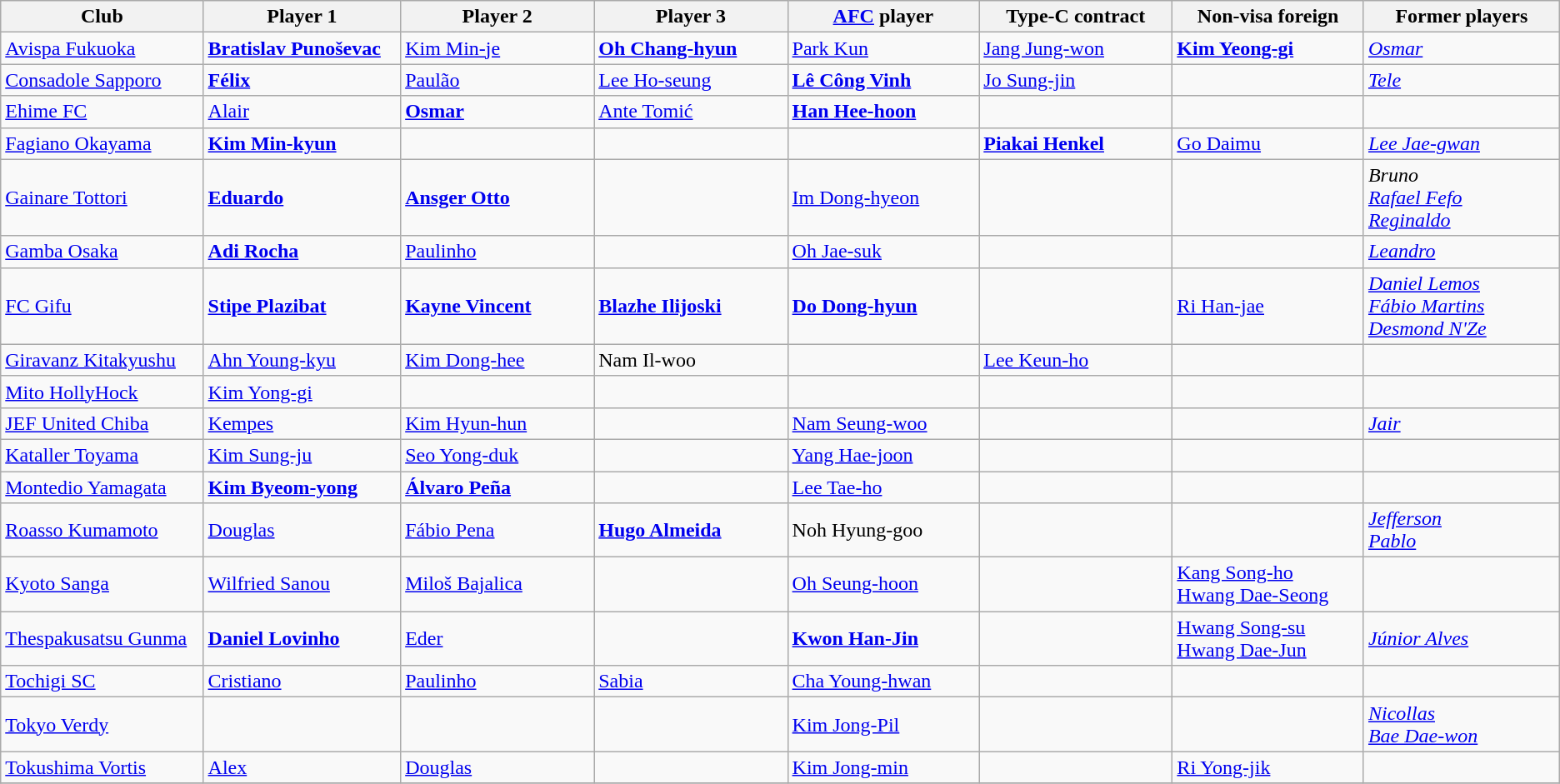<table class="wikitable">
<tr>
<th width="170">Club</th>
<th width="170">Player 1</th>
<th width="170">Player 2</th>
<th width="170">Player 3</th>
<th width="170"><a href='#'>AFC</a> player</th>
<th width="170">Type-C contract</th>
<th width="170">Non-visa foreign</th>
<th width="170">Former players</th>
</tr>
<tr>
<td><a href='#'>Avispa Fukuoka</a></td>
<td> <strong><a href='#'>Bratislav Punoševac</a></strong></td>
<td> <a href='#'>Kim Min-je</a></td>
<td> <strong><a href='#'>Oh Chang-hyun</a></strong></td>
<td> <a href='#'>Park Kun</a></td>
<td> <a href='#'>Jang Jung-won</a></td>
<td> <strong><a href='#'>Kim Yeong-gi</a></strong></td>
<td> <em><a href='#'>Osmar</a></em></td>
</tr>
<tr>
<td><a href='#'>Consadole Sapporo</a></td>
<td> <strong><a href='#'>Félix</a></strong></td>
<td> <a href='#'>Paulão</a></td>
<td> <a href='#'>Lee Ho-seung</a></td>
<td> <strong><a href='#'>Lê Công Vinh</a></strong></td>
<td> <a href='#'>Jo Sung-jin</a></td>
<td></td>
<td> <em><a href='#'>Tele</a></em></td>
</tr>
<tr>
<td><a href='#'>Ehime FC</a></td>
<td> <a href='#'>Alair</a></td>
<td> <strong><a href='#'>Osmar</a></strong></td>
<td> <a href='#'>Ante Tomić</a></td>
<td> <strong><a href='#'>Han Hee-hoon</a></strong></td>
<td></td>
<td></td>
<td></td>
</tr>
<tr>
<td><a href='#'>Fagiano Okayama</a></td>
<td> <strong><a href='#'>Kim Min-kyun</a></strong></td>
<td></td>
<td></td>
<td></td>
<td> <strong><a href='#'>Piakai Henkel</a></strong></td>
<td> <a href='#'>Go Daimu</a></td>
<td> <em><a href='#'>Lee Jae-gwan</a></em></td>
</tr>
<tr>
<td><a href='#'>Gainare Tottori</a></td>
<td> <strong><a href='#'>Eduardo</a></strong></td>
<td> <strong><a href='#'>Ansger Otto</a></strong></td>
<td></td>
<td> <a href='#'>Im Dong-hyeon</a></td>
<td></td>
<td></td>
<td> <em>Bruno</em> <br>  <em><a href='#'>Rafael Fefo</a></em> <br>  <em><a href='#'>Reginaldo</a></em></td>
</tr>
<tr>
<td><a href='#'>Gamba Osaka</a></td>
<td> <strong><a href='#'>Adi Rocha</a></strong></td>
<td> <a href='#'>Paulinho</a></td>
<td></td>
<td> <a href='#'>Oh Jae-suk</a></td>
<td></td>
<td></td>
<td> <em><a href='#'>Leandro</a></em></td>
</tr>
<tr>
<td><a href='#'>FC Gifu</a></td>
<td> <strong><a href='#'>Stipe Plazibat</a></strong></td>
<td> <strong><a href='#'>Kayne Vincent</a></strong></td>
<td> <strong><a href='#'>Blazhe Ilijoski</a></strong></td>
<td> <strong><a href='#'>Do Dong-hyun</a></strong></td>
<td></td>
<td> <a href='#'>Ri Han-jae</a></td>
<td> <em><a href='#'>Daniel Lemos</a></em> <br>  <em><a href='#'>Fábio Martins</a></em> <br>  <em><a href='#'>Desmond N'Ze</a></em></td>
</tr>
<tr>
<td><a href='#'>Giravanz Kitakyushu</a></td>
<td> <a href='#'>Ahn Young-kyu</a></td>
<td> <a href='#'>Kim Dong-hee</a></td>
<td> Nam Il-woo</td>
<td></td>
<td> <a href='#'>Lee Keun-ho</a></td>
<td></td>
<td></td>
</tr>
<tr>
<td><a href='#'>Mito HollyHock</a></td>
<td> <a href='#'>Kim Yong-gi</a></td>
<td></td>
<td></td>
<td></td>
<td></td>
<td></td>
<td></td>
</tr>
<tr>
<td><a href='#'>JEF United Chiba</a></td>
<td> <a href='#'>Kempes</a></td>
<td> <a href='#'>Kim Hyun-hun</a></td>
<td></td>
<td> <a href='#'>Nam Seung-woo</a></td>
<td></td>
<td></td>
<td> <em><a href='#'>Jair</a></em></td>
</tr>
<tr>
<td><a href='#'>Kataller Toyama</a></td>
<td> <a href='#'>Kim Sung-ju</a></td>
<td> <a href='#'>Seo Yong-duk</a></td>
<td></td>
<td> <a href='#'>Yang Hae-joon</a></td>
<td></td>
<td></td>
<td></td>
</tr>
<tr>
<td><a href='#'>Montedio Yamagata</a></td>
<td> <strong><a href='#'>Kim Byeom-yong</a></strong></td>
<td> <strong><a href='#'>Álvaro Peña</a></strong></td>
<td></td>
<td> <a href='#'>Lee Tae-ho</a></td>
<td></td>
<td></td>
<td></td>
</tr>
<tr>
<td><a href='#'>Roasso Kumamoto</a></td>
<td> <a href='#'>Douglas</a></td>
<td> <a href='#'>Fábio Pena</a></td>
<td> <strong><a href='#'>Hugo Almeida</a></strong></td>
<td> Noh Hyung-goo</td>
<td></td>
<td></td>
<td> <em><a href='#'>Jefferson</a></em> <br>  <em><a href='#'>Pablo</a></em></td>
</tr>
<tr>
<td><a href='#'>Kyoto Sanga</a></td>
<td> <a href='#'>Wilfried Sanou</a></td>
<td> <a href='#'>Miloš Bajalica</a></td>
<td></td>
<td> <a href='#'>Oh Seung-hoon</a></td>
<td></td>
<td> <a href='#'>Kang Song-ho</a> <br>  <a href='#'>Hwang Dae-Seong</a></td>
<td></td>
</tr>
<tr>
<td><a href='#'>Thespakusatsu Gunma</a></td>
<td> <strong><a href='#'>Daniel Lovinho</a></strong></td>
<td> <a href='#'>Eder</a></td>
<td></td>
<td> <strong><a href='#'>Kwon Han-Jin</a></strong></td>
<td></td>
<td> <a href='#'>Hwang Song-su</a> <br>  <a href='#'>Hwang Dae-Jun</a></td>
<td> <em><a href='#'>Júnior Alves</a></em></td>
</tr>
<tr>
<td><a href='#'>Tochigi SC</a></td>
<td> <a href='#'>Cristiano</a></td>
<td> <a href='#'>Paulinho</a></td>
<td> <a href='#'>Sabia</a></td>
<td> <a href='#'>Cha Young-hwan</a></td>
<td></td>
<td></td>
<td></td>
</tr>
<tr>
<td><a href='#'>Tokyo Verdy</a></td>
<td></td>
<td></td>
<td></td>
<td> <a href='#'>Kim Jong-Pil</a></td>
<td></td>
<td></td>
<td> <em><a href='#'>Nicollas</a></em> <br>  <em><a href='#'>Bae Dae-won</a></em></td>
</tr>
<tr>
<td><a href='#'>Tokushima Vortis</a></td>
<td> <a href='#'>Alex</a></td>
<td> <a href='#'>Douglas</a></td>
<td></td>
<td> <a href='#'>Kim Jong-min</a></td>
<td></td>
<td> <a href='#'>Ri Yong-jik</a></td>
<td></td>
</tr>
<tr>
</tr>
</table>
